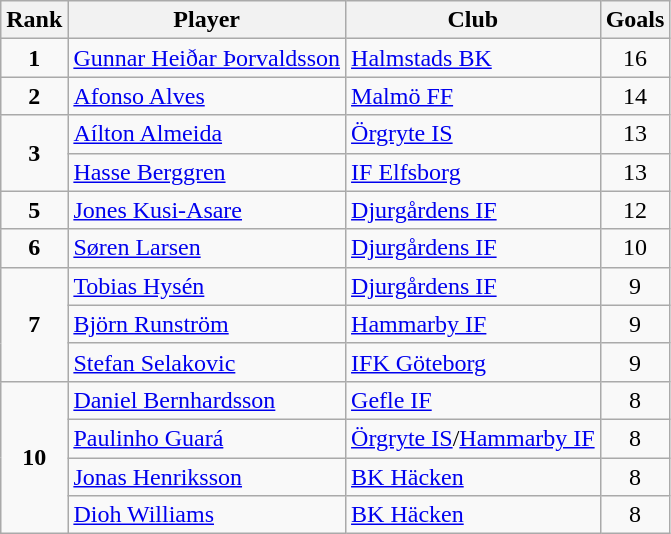<table class="wikitable" style="text-align:center">
<tr>
<th>Rank</th>
<th>Player</th>
<th>Club</th>
<th>Goals</th>
</tr>
<tr>
<td rowspan="1"><strong>1</strong></td>
<td align="left"> <a href='#'>Gunnar Heiðar Þorvaldsson</a></td>
<td align="left"><a href='#'>Halmstads BK</a></td>
<td>16</td>
</tr>
<tr>
<td rowspan="1"><strong>2</strong></td>
<td align="left"> <a href='#'>Afonso Alves</a></td>
<td align="left"><a href='#'>Malmö FF</a></td>
<td>14</td>
</tr>
<tr>
<td rowspan="2"><strong>3</strong></td>
<td align="left"> <a href='#'>Aílton Almeida</a></td>
<td align="left"><a href='#'>Örgryte IS</a></td>
<td>13</td>
</tr>
<tr>
<td align="left"> <a href='#'>Hasse Berggren</a></td>
<td align="left"><a href='#'>IF Elfsborg</a></td>
<td>13</td>
</tr>
<tr>
<td rowspan="1"><strong>5</strong></td>
<td align="left"> <a href='#'>Jones Kusi-Asare</a></td>
<td align="left"><a href='#'>Djurgårdens IF</a></td>
<td>12</td>
</tr>
<tr>
<td rowspan="1"><strong>6</strong></td>
<td align="left"> <a href='#'>Søren Larsen</a></td>
<td align="left"><a href='#'>Djurgårdens IF</a></td>
<td>10</td>
</tr>
<tr>
<td rowspan="3"><strong>7</strong></td>
<td align="left"> <a href='#'>Tobias Hysén</a></td>
<td align="left"><a href='#'>Djurgårdens IF</a></td>
<td>9</td>
</tr>
<tr>
<td align="left"> <a href='#'>Björn Runström</a></td>
<td align="left"><a href='#'>Hammarby IF</a></td>
<td>9</td>
</tr>
<tr>
<td align="left"> <a href='#'>Stefan Selakovic</a></td>
<td align="left"><a href='#'>IFK Göteborg</a></td>
<td>9</td>
</tr>
<tr>
<td rowspan="4"><strong>10</strong></td>
<td align="left"> <a href='#'>Daniel Bernhardsson</a></td>
<td align="left"><a href='#'>Gefle IF</a></td>
<td>8</td>
</tr>
<tr>
<td align="left"> <a href='#'>Paulinho Guará</a></td>
<td align="left"><a href='#'>Örgryte IS</a>/<a href='#'>Hammarby IF</a></td>
<td>8</td>
</tr>
<tr>
<td align="left"> <a href='#'>Jonas Henriksson</a></td>
<td align="left"><a href='#'>BK Häcken</a></td>
<td>8</td>
</tr>
<tr>
<td align="left"> <a href='#'>Dioh Williams</a></td>
<td align="left"><a href='#'>BK Häcken</a></td>
<td>8</td>
</tr>
</table>
